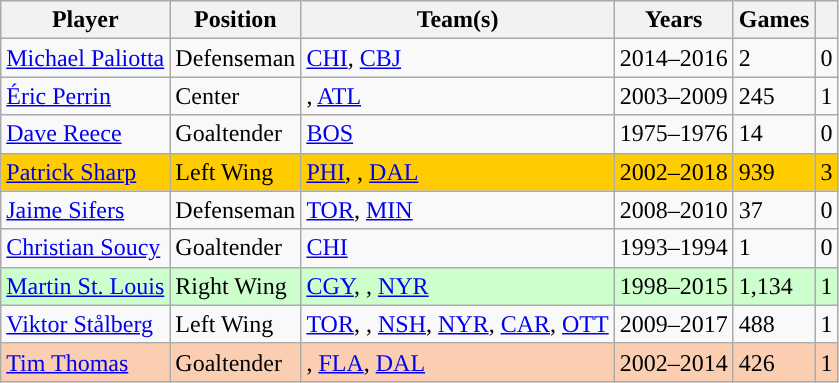<table class="wikitable sortable">
<tr>
<th>Player</th>
<th>Position</th>
<th>Team(s)</th>
<th>Years</th>
<th>Games</th>
<th><a href='#'></a></th>
</tr>
<tr>
<td><a href='#'>Michael Paliotta</a></td>
<td>Defenseman</td>
<td><a href='#'>CHI</a>, <a href='#'>CBJ</a></td>
<td>2014–2016</td>
<td>2</td>
<td>0</td>
</tr>
<tr>
<td><a href='#'>Éric Perrin</a></td>
<td>Center</td>
<td><span><strong></strong></span>, <a href='#'>ATL</a></td>
<td>2003–2009</td>
<td>245</td>
<td>1</td>
</tr>
<tr>
<td><a href='#'>Dave Reece</a></td>
<td>Goaltender</td>
<td><a href='#'>BOS</a></td>
<td>1975–1976</td>
<td>14</td>
<td>0</td>
</tr>
<tr bgcolor=FFCC00>
<td><a href='#'>Patrick Sharp</a></td>
<td>Left Wing</td>
<td><a href='#'>PHI</a>, <span><strong></strong></span>, <a href='#'>DAL</a></td>
<td>2002–2018</td>
<td>939</td>
<td>3</td>
</tr>
<tr>
<td><a href='#'>Jaime Sifers</a></td>
<td>Defenseman</td>
<td><a href='#'>TOR</a>, <a href='#'>MIN</a></td>
<td>2008–2010</td>
<td>37</td>
<td>0</td>
</tr>
<tr>
<td><a href='#'>Christian Soucy</a></td>
<td>Goaltender</td>
<td><a href='#'>CHI</a></td>
<td>1993–1994</td>
<td>1</td>
<td>0</td>
</tr>
<tr bgcolor=CCFFCC>
<td><a href='#'>Martin St. Louis</a></td>
<td>Right Wing</td>
<td><a href='#'>CGY</a>, <span><strong></strong></span>, <a href='#'>NYR</a></td>
<td>1998–2015</td>
<td>1,134</td>
<td>1</td>
</tr>
<tr>
<td><a href='#'>Viktor Stålberg</a></td>
<td>Left Wing</td>
<td><a href='#'>TOR</a>, <span><strong></strong></span>, <a href='#'>NSH</a>, <a href='#'>NYR</a>, <a href='#'>CAR</a>, <a href='#'>OTT</a></td>
<td>2009–2017</td>
<td>488</td>
<td>1</td>
</tr>
<tr bgcolor=FBCEB1>
<td><a href='#'>Tim Thomas</a></td>
<td>Goaltender</td>
<td><span><strong></strong></span>, <a href='#'>FLA</a>, <a href='#'>DAL</a></td>
<td>2002–2014</td>
<td>426</td>
<td>1</td>
</tr>
</table>
